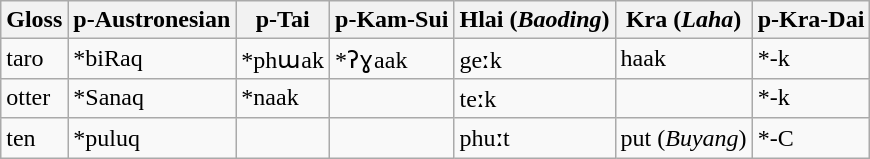<table class="wikitable">
<tr>
<th>Gloss</th>
<th>p-Austronesian</th>
<th>p-Tai</th>
<th>p-Kam-Sui</th>
<th>Hlai (<em>Baoding</em>)</th>
<th>Kra (<em>Laha</em>)</th>
<th>p-Kra-Dai</th>
</tr>
<tr>
<td>taro</td>
<td>*biRaq</td>
<td>*phɯak</td>
<td>*ʔɣaak</td>
<td>geːk</td>
<td>haak</td>
<td>*-k</td>
</tr>
<tr>
<td>otter</td>
<td>*Sanaq</td>
<td>*naak</td>
<td></td>
<td>teːk</td>
<td></td>
<td>*-k</td>
</tr>
<tr>
<td>ten</td>
<td>*puluq</td>
<td></td>
<td></td>
<td>phuːt</td>
<td>put (<em>Buyang</em>)</td>
<td>*-C</td>
</tr>
</table>
